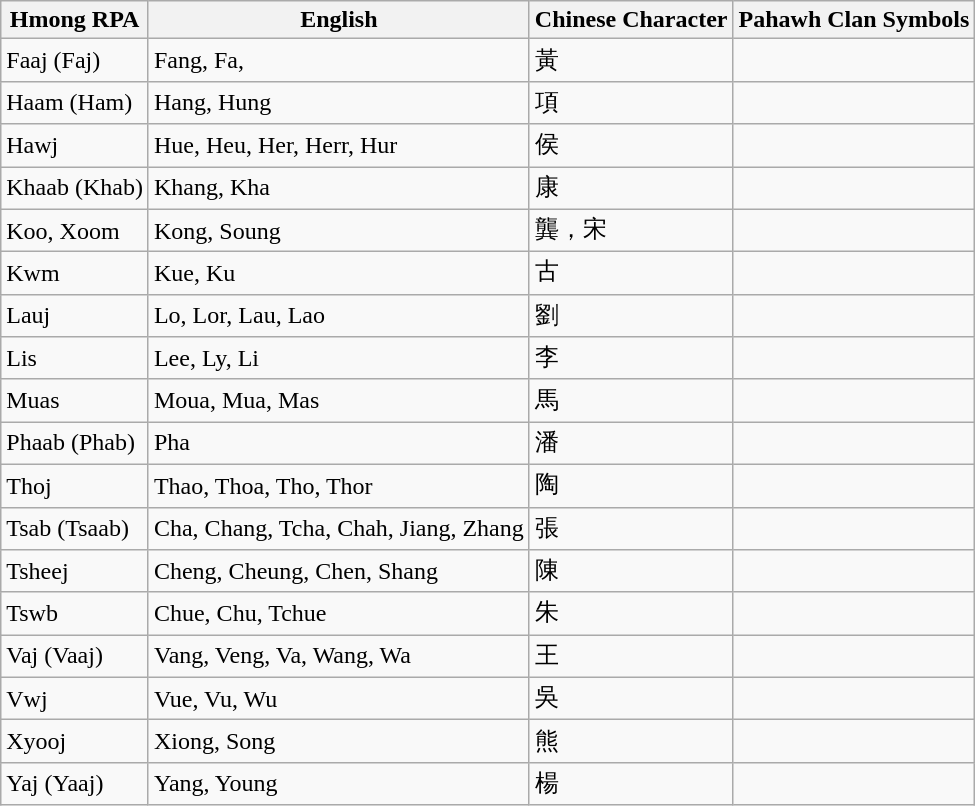<table class="wikitable sortable">
<tr>
<th>Hmong RPA</th>
<th>English</th>
<th>Chinese Character</th>
<th>Pahawh Clan Symbols</th>
</tr>
<tr>
<td>Faaj (Faj)</td>
<td>Fang, Fa,</td>
<td>黃</td>
<td></td>
</tr>
<tr>
<td>Haam (Ham)</td>
<td>Hang, Hung</td>
<td>項</td>
<td></td>
</tr>
<tr>
<td>Hawj</td>
<td>Hue, Heu, Her, Herr, Hur</td>
<td>侯</td>
<td></td>
</tr>
<tr>
<td>Khaab (Khab)</td>
<td>Khang, Kha</td>
<td>康</td>
<td></td>
</tr>
<tr>
<td>Koo, Xoom</td>
<td>Kong, Soung</td>
<td>龔，宋</td>
<td></td>
</tr>
<tr>
<td>Kwm</td>
<td>Kue, Ku</td>
<td>古</td>
<td></td>
</tr>
<tr>
<td>Lauj</td>
<td>Lo, Lor, Lau, Lao</td>
<td>劉</td>
<td></td>
</tr>
<tr>
<td>Lis</td>
<td>Lee, Ly, Li</td>
<td>李</td>
<td></td>
</tr>
<tr>
<td>Muas</td>
<td>Moua, Mua, Mas</td>
<td>馬</td>
<td></td>
</tr>
<tr>
<td>Phaab (Phab)</td>
<td>Pha</td>
<td>潘</td>
<td></td>
</tr>
<tr>
<td>Thoj</td>
<td>Thao, Thoa, Tho, Thor</td>
<td>陶</td>
<td></td>
</tr>
<tr>
<td>Tsab (Tsaab)</td>
<td>Cha, Chang, Tcha, Chah, Jiang, Zhang</td>
<td>張</td>
<td></td>
</tr>
<tr>
<td>Tsheej</td>
<td>Cheng, Cheung, Chen, Shang</td>
<td>陳</td>
<td></td>
</tr>
<tr>
<td>Tswb</td>
<td>Chue, Chu, Tchue</td>
<td>朱</td>
<td></td>
</tr>
<tr>
<td>Vaj (Vaaj)</td>
<td>Vang, Veng, Va, Wang, Wa</td>
<td>王</td>
<td></td>
</tr>
<tr>
<td>Vwj</td>
<td>Vue, Vu, Wu</td>
<td>吳</td>
<td></td>
</tr>
<tr>
<td>Xyooj</td>
<td>Xiong, Song</td>
<td>熊</td>
<td></td>
</tr>
<tr>
<td>Yaj (Yaaj)</td>
<td>Yang, Young</td>
<td>楊</td>
<td></td>
</tr>
</table>
